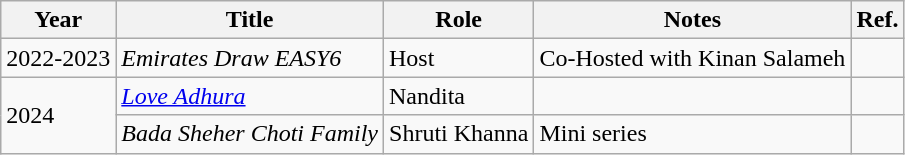<table class="wikitable unsortable" style="text-align:left;">
<tr>
<th scope="col">Year</th>
<th scope="col">Title</th>
<th scope="col">Role</th>
<th scope="col">Notes</th>
<th scope="col">Ref.</th>
</tr>
<tr>
<td>2022-2023</td>
<td><em>Emirates Draw EASY6</em></td>
<td>Host</td>
<td>Co-Hosted with Kinan Salameh</td>
<td></td>
</tr>
<tr>
<td rowspan="2">2024</td>
<td><em><a href='#'>Love Adhura</a></em></td>
<td>Nandita</td>
<td></td>
<td></td>
</tr>
<tr>
<td><em>Bada Sheher Choti Family</em></td>
<td>Shruti Khanna</td>
<td>Mini series</td>
<td></td>
</tr>
</table>
